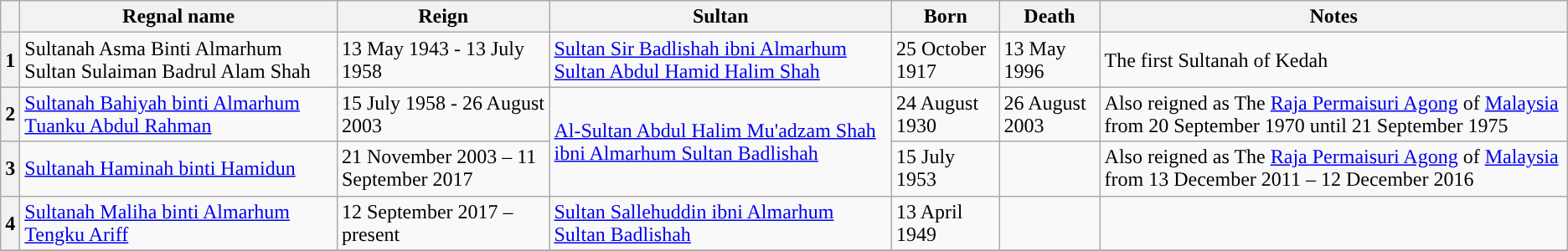<table class="wikitable">
<tr>
<th></th>
<th>Regnal name</th>
<th>Reign</th>
<th>Sultan</th>
<th>Born</th>
<th>Death</th>
<th>Notes</th>
</tr>
<tr>
<th>1</th>
<td>Sultanah Asma Binti Almarhum Sultan Sulaiman Badrul Alam Shah</td>
<td>13 May 1943 - 13 July 1958</td>
<td><a href='#'>Sultan Sir Badlishah ibni Almarhum Sultan Abdul Hamid Halim Shah</a></td>
<td>25 October 1917</td>
<td>13 May 1996</td>
<td>The first Sultanah of Kedah</td>
</tr>
<tr>
<th>2</th>
<td><a href='#'>Sultanah Bahiyah binti Almarhum Tuanku Abdul Rahman</a></td>
<td>15 July 1958 - 26 August 2003</td>
<td rowspan="2"><a href='#'>Al-Sultan Abdul Halim Mu'adzam Shah ibni Almarhum Sultan Badlishah</a></td>
<td>24 August 1930</td>
<td>26 August 2003</td>
<td>Also reigned as The <a href='#'>Raja Permaisuri Agong</a> of <a href='#'>Malaysia</a> from 20 September 1970 until 21 September 1975</td>
</tr>
<tr>
<th>3</th>
<td><a href='#'>Sultanah Haminah binti Hamidun</a></td>
<td>21 November 2003 – 11 September 2017</td>
<td>15 July 1953</td>
<td></td>
<td>Also reigned as The <a href='#'>Raja Permaisuri Agong</a> of <a href='#'>Malaysia</a> from 13 December 2011 – 12 December 2016</td>
</tr>
<tr>
<th>4</th>
<td><a href='#'>Sultanah Maliha binti Almarhum Tengku Ariff</a></td>
<td>12 September 2017 – present</td>
<td><a href='#'>Sultan Sallehuddin ibni Almarhum Sultan Badlishah</a></td>
<td>13 April 1949</td>
<td></td>
<td></td>
</tr>
<tr>
</tr>
</table>
